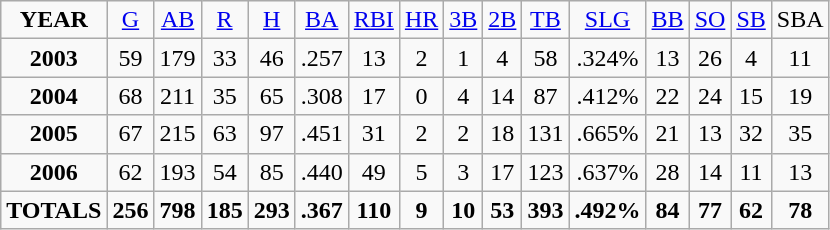<table class="wikitable">
<tr align=center>
<td><strong>YEAR</strong></td>
<td><a href='#'>G</a></td>
<td><a href='#'>AB</a></td>
<td><a href='#'>R</a></td>
<td><a href='#'>H</a></td>
<td><a href='#'>BA</a></td>
<td><a href='#'>RBI</a></td>
<td><a href='#'>HR</a></td>
<td><a href='#'>3B</a></td>
<td><a href='#'>2B</a></td>
<td><a href='#'>TB</a></td>
<td><a href='#'>SLG</a></td>
<td><a href='#'>BB</a></td>
<td><a href='#'>SO</a></td>
<td><a href='#'>SB</a></td>
<td>SBA</td>
</tr>
<tr align=center>
<td><strong>2003</strong></td>
<td>59</td>
<td>179</td>
<td>33</td>
<td>46</td>
<td>.257</td>
<td>13</td>
<td>2</td>
<td>1</td>
<td>4</td>
<td>58</td>
<td>.324%</td>
<td>13</td>
<td>26</td>
<td>4</td>
<td>11</td>
</tr>
<tr align=center>
<td><strong>2004</strong></td>
<td>68</td>
<td>211</td>
<td>35</td>
<td>65</td>
<td>.308</td>
<td>17</td>
<td>0</td>
<td>4</td>
<td>14</td>
<td>87</td>
<td>.412%</td>
<td>22</td>
<td>24</td>
<td>15</td>
<td>19</td>
</tr>
<tr align=center>
<td><strong>2005</strong></td>
<td>67</td>
<td>215</td>
<td>63</td>
<td>97</td>
<td>.451</td>
<td>31</td>
<td>2</td>
<td>2</td>
<td>18</td>
<td>131</td>
<td>.665%</td>
<td>21</td>
<td>13</td>
<td>32</td>
<td>35</td>
</tr>
<tr align=center>
<td><strong>2006</strong></td>
<td>62</td>
<td>193</td>
<td>54</td>
<td>85</td>
<td>.440</td>
<td>49</td>
<td>5</td>
<td>3</td>
<td>17</td>
<td>123</td>
<td>.637%</td>
<td>28</td>
<td>14</td>
<td>11</td>
<td>13</td>
</tr>
<tr align=center>
<td><strong>TOTALS</strong></td>
<td><strong>256</strong></td>
<td><strong>798</strong></td>
<td><strong>185</strong></td>
<td><strong>293</strong></td>
<td><strong>.367</strong></td>
<td><strong>110</strong></td>
<td><strong>9</strong></td>
<td><strong>10</strong></td>
<td><strong>53</strong></td>
<td><strong>393</strong></td>
<td><strong>.492%</strong></td>
<td><strong>84</strong></td>
<td><strong>77</strong></td>
<td><strong>62</strong></td>
<td><strong>78</strong></td>
</tr>
</table>
